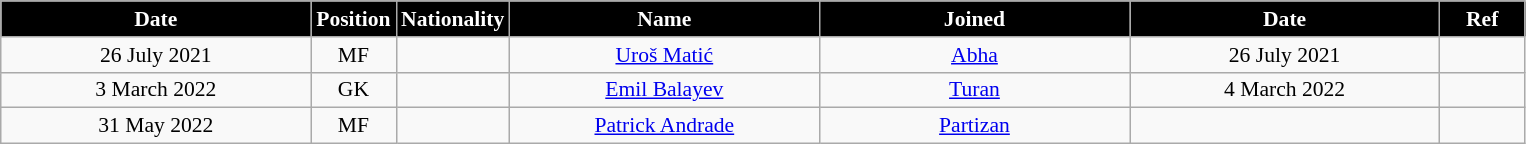<table class="wikitable"  style="text-align:center; font-size:90%; ">
<tr>
<th style="background:#000000; color:#fff; width:200px;">Date</th>
<th style="background:#000000; color:#fff; width:50px;">Position</th>
<th style="background:#000000; color:#fff; width:50px;">Nationality</th>
<th style="background:#000000; color:#fff; width:200px;">Name</th>
<th style="background:#000000; color:#fff; width:200px;">Joined</th>
<th style="background:#000000; color:#fff; width:200px;">Date</th>
<th style="background:#000000; color:#fff; width:50px;">Ref</th>
</tr>
<tr>
<td>26 July 2021</td>
<td>MF</td>
<td></td>
<td><a href='#'>Uroš Matić</a></td>
<td><a href='#'>Abha</a></td>
<td>26 July 2021</td>
<td></td>
</tr>
<tr>
<td>3 March 2022</td>
<td>GK</td>
<td></td>
<td><a href='#'>Emil Balayev</a></td>
<td><a href='#'>Turan</a></td>
<td>4 March 2022</td>
<td></td>
</tr>
<tr>
<td>31 May 2022</td>
<td>MF</td>
<td></td>
<td><a href='#'>Patrick Andrade</a></td>
<td><a href='#'>Partizan</a></td>
<td></td>
<td></td>
</tr>
</table>
